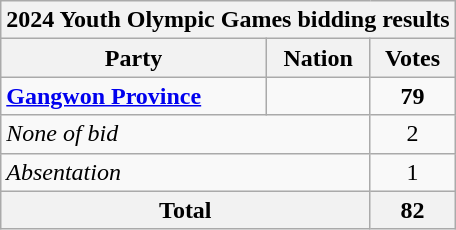<table class="wikitable">
<tr>
<th colspan="7">2024 Youth Olympic Games bidding results</th>
</tr>
<tr>
<th>Party</th>
<th>Nation</th>
<th>Votes</th>
</tr>
<tr>
<td><strong><a href='#'>Gangwon Province</a></strong></td>
<td><strong></strong></td>
<td align=center><strong>79</strong></td>
</tr>
<tr>
<td colspan=2><em>None of bid</em></td>
<td align=center>2</td>
</tr>
<tr>
<td colspan=2><em>Absentation</em></td>
<td align=center>1</td>
</tr>
<tr>
<th colspan=2>Total</th>
<th align=center>82</th>
</tr>
</table>
